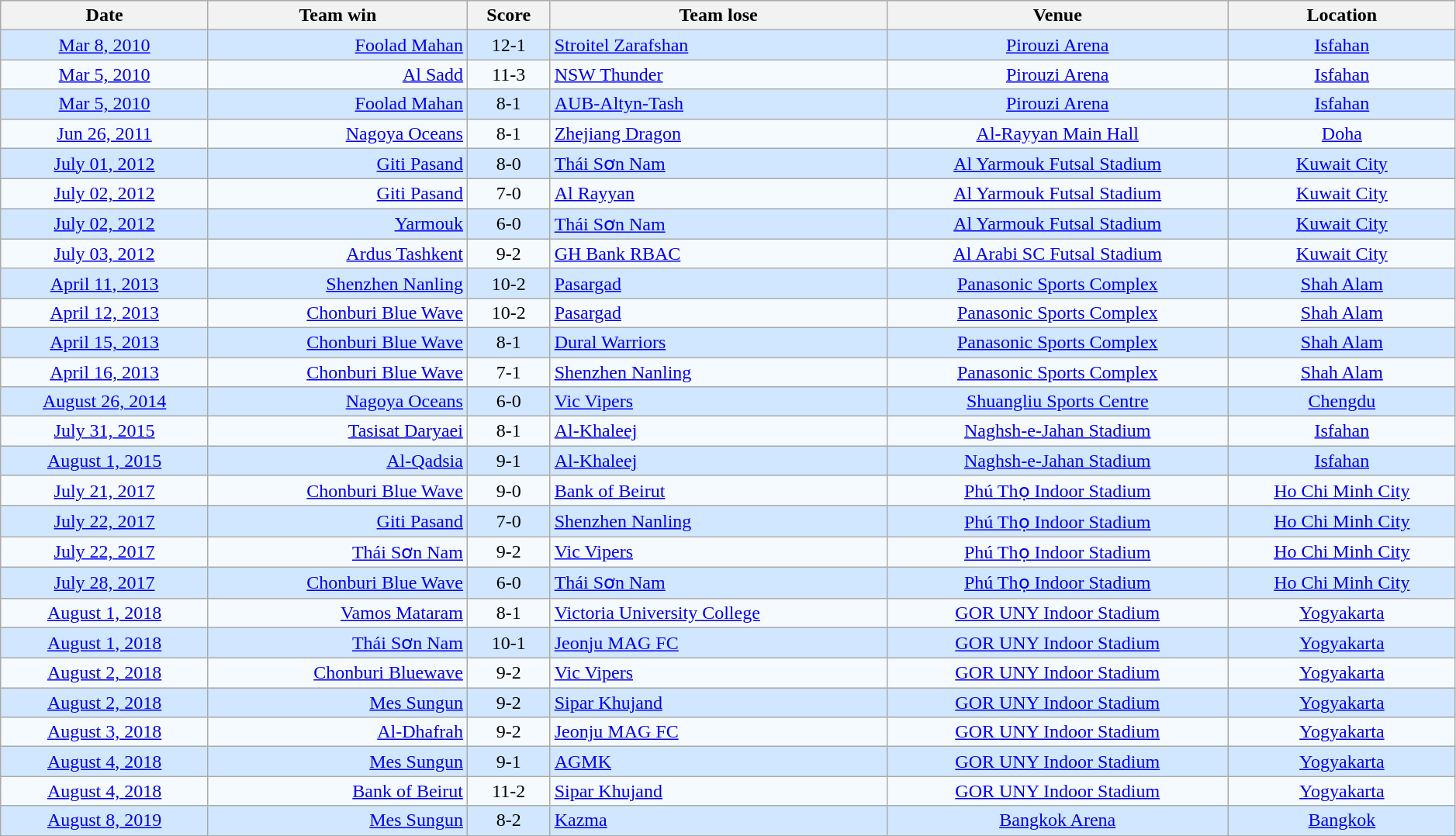<table class="wikitable" style="text-align:center; width:99%;">
<tr align=center style="background:#efefef;">
<th>Date</th>
<th>Team win</th>
<th>Score</th>
<th>Team lose</th>
<th>Venue</th>
<th>Location</th>
</tr>
<tr bgcolor=#D0E7FF>
<td><a href='#'>Mar 8, 2010</a></td>
<td align=right><a href='#'>Foolad Mahan</a> </td>
<td>12-1</td>
<td align=left> <a href='#'>Stroitel Zarafshan</a></td>
<td> <a href='#'>Pirouzi Arena</a></td>
<td><a href='#'>Isfahan</a></td>
</tr>
<tr bgcolor=#F5FAFF>
<td><a href='#'>Mar 5, 2010</a></td>
<td align=right><a href='#'>Al Sadd</a> </td>
<td>11-3</td>
<td align=left> <a href='#'>NSW Thunder</a></td>
<td> <a href='#'>Pirouzi Arena</a></td>
<td><a href='#'>Isfahan</a></td>
</tr>
<tr bgcolor=#D0E7FF>
<td><a href='#'>Mar 5, 2010</a></td>
<td align=right><a href='#'>Foolad Mahan</a> </td>
<td>8-1</td>
<td align=left> <a href='#'>AUB-Altyn-Tash</a></td>
<td> <a href='#'>Pirouzi Arena</a></td>
<td><a href='#'>Isfahan</a></td>
</tr>
<tr bgcolor=#F5FAFF>
<td><a href='#'>Jun 26, 2011</a></td>
<td align=right><a href='#'>Nagoya Oceans</a> </td>
<td>8-1</td>
<td align=left> <a href='#'>Zhejiang Dragon</a></td>
<td> <a href='#'>Al-Rayyan Main Hall</a></td>
<td><a href='#'>Doha</a></td>
</tr>
<tr bgcolor=#D0E7FF>
<td><a href='#'>July 01, 2012</a></td>
<td align=right><a href='#'>Giti Pasand</a> </td>
<td>8-0</td>
<td align=left> <a href='#'>Thái Sơn Nam</a></td>
<td> <a href='#'>Al Yarmouk Futsal Stadium</a></td>
<td><a href='#'>Kuwait City</a></td>
</tr>
<tr bgcolor=#F5FAFF>
<td><a href='#'>July 02, 2012</a></td>
<td align=right><a href='#'>Giti Pasand</a> </td>
<td>7-0</td>
<td align=left> <a href='#'>Al Rayyan</a></td>
<td> <a href='#'>Al Yarmouk Futsal Stadium</a></td>
<td><a href='#'>Kuwait City</a></td>
</tr>
<tr bgcolor=#D0E7FF>
<td><a href='#'>July 02, 2012</a></td>
<td align=right><a href='#'>Yarmouk</a> </td>
<td>6-0</td>
<td align=left> <a href='#'>Thái Sơn Nam</a></td>
<td> <a href='#'>Al Yarmouk Futsal Stadium</a></td>
<td><a href='#'>Kuwait City</a></td>
</tr>
<tr bgcolor=#F5FAFF>
<td><a href='#'>July 03, 2012</a></td>
<td align=right><a href='#'>Ardus Tashkent</a> </td>
<td>9-2</td>
<td align=left> <a href='#'>GH Bank RBAC</a></td>
<td> <a href='#'>Al Arabi SC Futsal Stadium</a></td>
<td><a href='#'>Kuwait City</a></td>
</tr>
<tr bgcolor=#D0E7FF>
<td><a href='#'>April 11, 2013</a></td>
<td align=right><a href='#'>Shenzhen Nanling</a> </td>
<td>10-2</td>
<td align=left> <a href='#'>Pasargad</a></td>
<td> <a href='#'>Panasonic Sports Complex</a></td>
<td><a href='#'>Shah Alam</a></td>
</tr>
<tr bgcolor=#F5FAFF>
<td><a href='#'>April 12, 2013</a></td>
<td align=right><a href='#'>Chonburi Blue Wave</a> </td>
<td>10-2</td>
<td align=left> <a href='#'>Pasargad</a></td>
<td> <a href='#'>Panasonic Sports Complex</a></td>
<td><a href='#'>Shah Alam</a></td>
</tr>
<tr bgcolor=#D0E7FF>
<td><a href='#'>April 15, 2013</a></td>
<td align=right><a href='#'>Chonburi Blue Wave</a> </td>
<td>8-1</td>
<td align=left> <a href='#'>Dural Warriors</a></td>
<td> <a href='#'>Panasonic Sports Complex</a></td>
<td><a href='#'>Shah Alam</a></td>
</tr>
<tr bgcolor=#F5FAFF>
<td><a href='#'>April 16, 2013</a></td>
<td align=right><a href='#'>Chonburi Blue Wave</a> </td>
<td>7-1</td>
<td align=left> <a href='#'>Shenzhen Nanling</a></td>
<td> <a href='#'>Panasonic Sports Complex</a></td>
<td><a href='#'>Shah Alam</a></td>
</tr>
<tr bgcolor=#D0E7FF>
<td><a href='#'>August 26, 2014</a></td>
<td align=right><a href='#'>Nagoya Oceans</a> </td>
<td>6-0</td>
<td align=left> <a href='#'>Vic Vipers</a></td>
<td> <a href='#'>Shuangliu Sports Centre</a></td>
<td><a href='#'>Chengdu</a></td>
</tr>
<tr bgcolor=#F5FAFF>
<td><a href='#'>July 31, 2015</a></td>
<td align=right><a href='#'>Tasisat Daryaei</a> </td>
<td>8-1</td>
<td align=left> <a href='#'>Al-Khaleej</a></td>
<td> <a href='#'>Naghsh-e-Jahan Stadium</a></td>
<td><a href='#'>Isfahan</a></td>
</tr>
<tr bgcolor=#D0E7FF>
<td><a href='#'>August 1, 2015</a></td>
<td align=right><a href='#'>Al-Qadsia</a> </td>
<td>9-1</td>
<td align=left> <a href='#'>Al-Khaleej</a></td>
<td> <a href='#'>Naghsh-e-Jahan Stadium</a></td>
<td><a href='#'>Isfahan</a></td>
</tr>
<tr bgcolor=#F5FAFF>
<td><a href='#'>July 21, 2017</a></td>
<td align=right><a href='#'>Chonburi Blue Wave</a> </td>
<td>9-0</td>
<td align=left> <a href='#'>Bank of Beirut</a></td>
<td> <a href='#'>Phú Thọ Indoor Stadium</a></td>
<td><a href='#'>Ho Chi Minh City</a></td>
</tr>
<tr bgcolor=#D0E7FF>
<td><a href='#'>July 22, 2017</a></td>
<td align=right><a href='#'>Giti Pasand</a> </td>
<td>7-0</td>
<td align=left> <a href='#'>Shenzhen Nanling</a></td>
<td> <a href='#'>Phú Thọ Indoor Stadium</a></td>
<td><a href='#'>Ho Chi Minh City</a></td>
</tr>
<tr bgcolor=#F5FAFF>
<td><a href='#'>July 22, 2017</a></td>
<td align=right><a href='#'>Thái Sơn Nam</a> </td>
<td>9-2</td>
<td align=left> <a href='#'>Vic Vipers</a></td>
<td> <a href='#'>Phú Thọ Indoor Stadium</a></td>
<td><a href='#'>Ho Chi Minh City</a></td>
</tr>
<tr bgcolor=#D0E7FF>
<td><a href='#'>July 28, 2017</a></td>
<td align=right><a href='#'>Chonburi Blue Wave</a> </td>
<td>6-0</td>
<td align=left> <a href='#'>Thái Sơn Nam</a></td>
<td> <a href='#'>Phú Thọ Indoor Stadium</a></td>
<td><a href='#'>Ho Chi Minh City</a></td>
</tr>
<tr bgcolor=#F5FAFF>
<td><a href='#'>August 1, 2018</a></td>
<td align=right><a href='#'>Vamos Mataram</a> </td>
<td>8-1</td>
<td align=left> <a href='#'>Victoria University College</a></td>
<td> <a href='#'>GOR UNY Indoor Stadium</a></td>
<td><a href='#'>Yogyakarta</a></td>
</tr>
<tr bgcolor=#D0E7FF>
<td><a href='#'>August 1, 2018</a></td>
<td align=right><a href='#'>Thái Sơn Nam</a> </td>
<td>10-1</td>
<td align=left> <a href='#'>Jeonju MAG FC</a></td>
<td> <a href='#'>GOR UNY Indoor Stadium</a></td>
<td><a href='#'>Yogyakarta</a></td>
</tr>
<tr bgcolor=#F5FAFF>
<td><a href='#'>August 2, 2018</a></td>
<td align=right><a href='#'>Chonburi Bluewave</a> </td>
<td>9-2</td>
<td align=left> <a href='#'>Vic Vipers</a></td>
<td> <a href='#'>GOR UNY Indoor Stadium</a></td>
<td><a href='#'>Yogyakarta</a></td>
</tr>
<tr bgcolor=#D0E7FF>
<td><a href='#'>August 2, 2018</a></td>
<td align=right><a href='#'>Mes Sungun</a> </td>
<td>9-2</td>
<td align=left> <a href='#'>Sipar Khujand</a></td>
<td> <a href='#'>GOR UNY Indoor Stadium</a></td>
<td><a href='#'>Yogyakarta</a></td>
</tr>
<tr bgcolor=#F5FAFF>
<td><a href='#'>August 3, 2018</a></td>
<td align=right><a href='#'>Al-Dhafrah</a> </td>
<td>9-2</td>
<td align=left> <a href='#'>Jeonju MAG FC</a></td>
<td> <a href='#'>GOR UNY Indoor Stadium</a></td>
<td><a href='#'>Yogyakarta</a></td>
</tr>
<tr bgcolor=#D0E7FF>
<td><a href='#'>August 4, 2018</a></td>
<td align=right><a href='#'>Mes Sungun</a> </td>
<td>9-1</td>
<td align=left> <a href='#'>AGMK</a></td>
<td> <a href='#'>GOR UNY Indoor Stadium</a></td>
<td><a href='#'>Yogyakarta</a></td>
</tr>
<tr bgcolor=#F5FAFF>
<td><a href='#'>August 4, 2018</a></td>
<td align=right><a href='#'>Bank of Beirut</a> </td>
<td>11-2</td>
<td align=left> <a href='#'>Sipar Khujand</a></td>
<td> <a href='#'>GOR UNY Indoor Stadium</a></td>
<td><a href='#'>Yogyakarta</a></td>
</tr>
<tr bgcolor=#D0E7FF>
<td><a href='#'>August 8, 2019</a></td>
<td align=right><a href='#'>Mes Sungun</a> </td>
<td>8-2</td>
<td align=left> <a href='#'>Kazma</a></td>
<td> <a href='#'>Bangkok Arena</a></td>
<td><a href='#'>Bangkok</a></td>
</tr>
</table>
